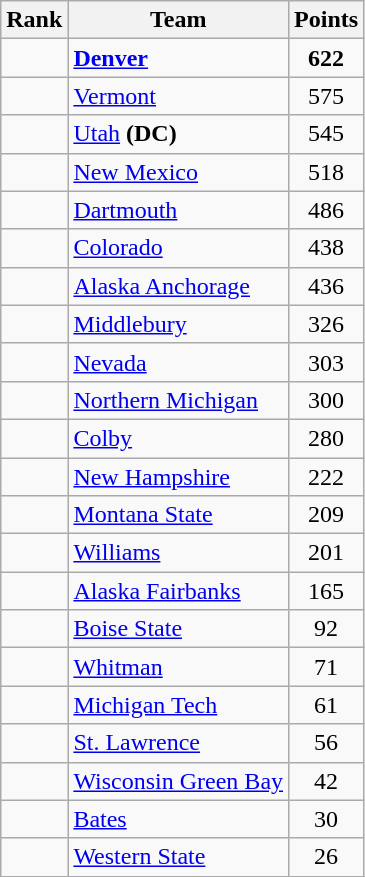<table class="wikitable sortable" style="text-align:center">
<tr>
<th>Rank</th>
<th>Team</th>
<th>Points</th>
</tr>
<tr>
<td></td>
<td align=left><strong><a href='#'>Denver</a></strong></td>
<td><strong>622</strong></td>
</tr>
<tr>
<td></td>
<td align=left><a href='#'>Vermont</a></td>
<td>575</td>
</tr>
<tr>
<td></td>
<td align=left><a href='#'>Utah</a> <strong>(DC)</strong></td>
<td>545</td>
</tr>
<tr>
<td></td>
<td align=left><a href='#'>New Mexico</a></td>
<td>518</td>
</tr>
<tr>
<td></td>
<td align=left><a href='#'>Dartmouth</a></td>
<td>486</td>
</tr>
<tr>
<td></td>
<td align=left><a href='#'>Colorado</a></td>
<td>438</td>
</tr>
<tr>
<td></td>
<td align=left><a href='#'>Alaska Anchorage</a></td>
<td>436</td>
</tr>
<tr>
<td></td>
<td align=left><a href='#'>Middlebury</a></td>
<td>326</td>
</tr>
<tr>
<td></td>
<td align=left><a href='#'>Nevada</a></td>
<td>303</td>
</tr>
<tr>
<td></td>
<td align=left><a href='#'>Northern Michigan</a></td>
<td>300</td>
</tr>
<tr>
<td></td>
<td align=left><a href='#'>Colby</a></td>
<td>280</td>
</tr>
<tr>
<td></td>
<td align=left><a href='#'>New Hampshire</a></td>
<td>222</td>
</tr>
<tr>
<td></td>
<td align=left><a href='#'>Montana State</a></td>
<td>209</td>
</tr>
<tr>
<td></td>
<td align=left><a href='#'>Williams</a></td>
<td>201</td>
</tr>
<tr>
<td></td>
<td align=left><a href='#'>Alaska Fairbanks</a></td>
<td>165</td>
</tr>
<tr>
<td></td>
<td align=left><a href='#'>Boise State</a></td>
<td>92</td>
</tr>
<tr>
<td></td>
<td align=left><a href='#'>Whitman</a></td>
<td>71</td>
</tr>
<tr>
<td></td>
<td align=left><a href='#'>Michigan Tech</a></td>
<td>61</td>
</tr>
<tr>
<td></td>
<td align=left><a href='#'>St. Lawrence</a></td>
<td>56</td>
</tr>
<tr>
<td></td>
<td align=left><a href='#'>Wisconsin Green Bay</a></td>
<td>42</td>
</tr>
<tr>
<td></td>
<td align=left><a href='#'>Bates</a></td>
<td>30</td>
</tr>
<tr>
<td></td>
<td align=left><a href='#'>Western State</a></td>
<td>26</td>
</tr>
</table>
